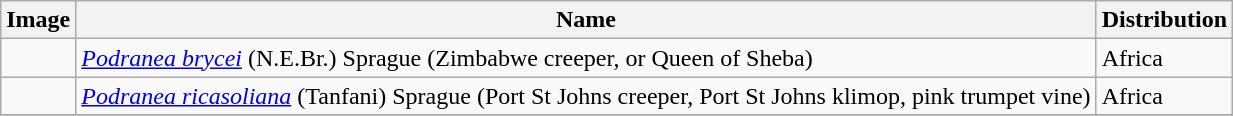<table class="wikitable">
<tr>
<th>Image</th>
<th>Name</th>
<th>Distribution</th>
</tr>
<tr>
<td></td>
<td><em><a href='#'>Podranea brycei</a></em> (N.E.Br.) Sprague (Zimbabwe creeper, or Queen of Sheba)</td>
<td>Africa</td>
</tr>
<tr>
<td></td>
<td><em><a href='#'>Podranea ricasoliana</a></em> (Tanfani) Sprague (Port St Johns creeper, Port St Johns klimop, pink trumpet vine)</td>
<td>Africa</td>
</tr>
<tr>
</tr>
</table>
